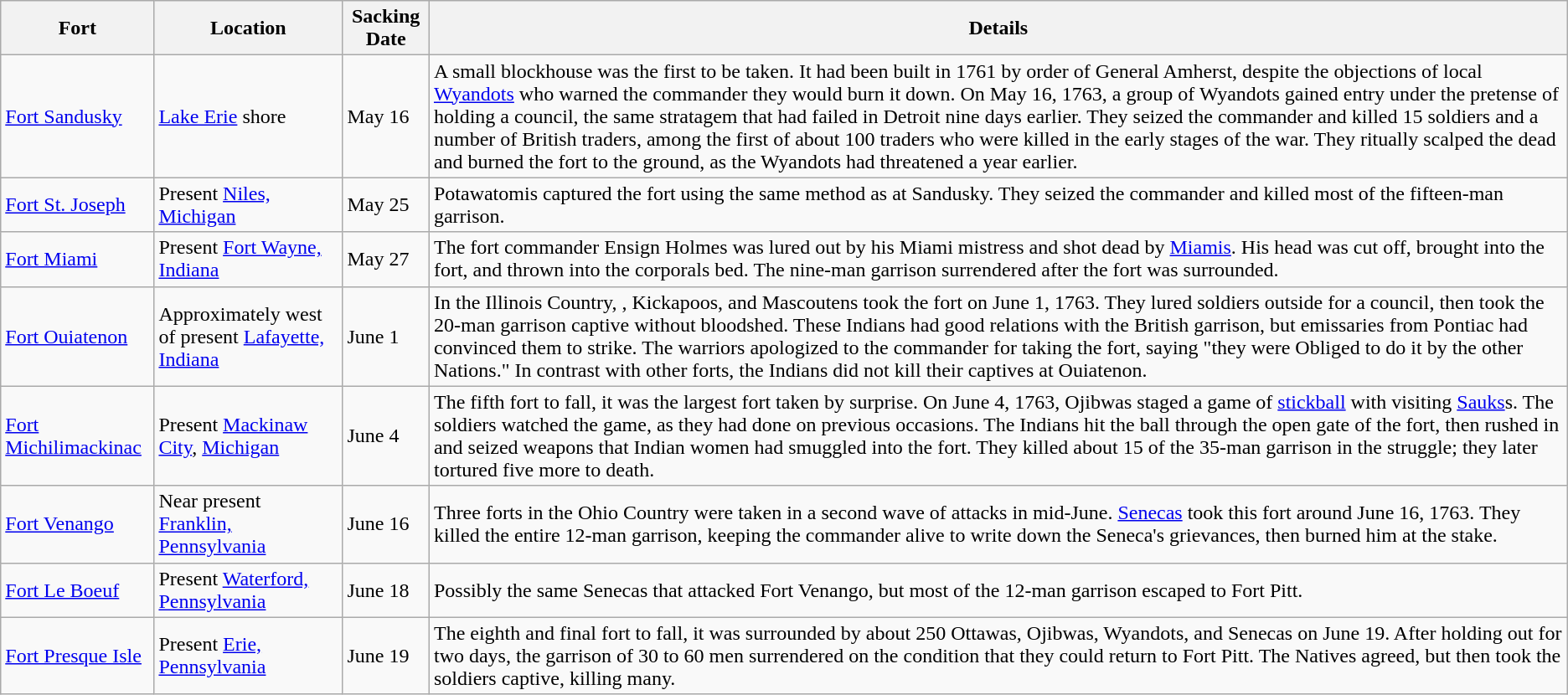<table class="wikitable">
<tr>
<th>Fort</th>
<th>Location</th>
<th>Sacking Date</th>
<th>Details</th>
</tr>
<tr>
<td><a href='#'>Fort Sandusky</a></td>
<td><a href='#'>Lake Erie</a> shore</td>
<td>May 16</td>
<td>A small blockhouse was the first to be taken. It had been built in 1761 by order of General Amherst, despite the objections of local <a href='#'>Wyandots</a> who warned the commander they would burn it down. On May 16, 1763, a group of Wyandots gained entry under the pretense of holding a council, the same stratagem that had failed in Detroit nine days earlier. They seized the commander and killed 15 soldiers and a number of British traders, among the first of about 100 traders who were killed in the early stages of the war. They ritually scalped the dead and burned the fort to the ground, as the Wyandots had threatened a year earlier.</td>
</tr>
<tr>
<td><a href='#'>Fort St. Joseph</a></td>
<td>Present <a href='#'>Niles, Michigan</a></td>
<td>May 25</td>
<td>Potawatomis captured the fort using the same method as at Sandusky. They seized the commander and killed most of the fifteen-man garrison.</td>
</tr>
<tr>
<td><a href='#'>Fort Miami</a></td>
<td>Present <a href='#'>Fort Wayne, Indiana</a></td>
<td>May 27</td>
<td>The fort commander Ensign Holmes was lured out by his Miami mistress and shot dead by <a href='#'>Miamis</a>. His head was cut off, brought into the fort, and thrown into the corporals bed. The nine-man garrison surrendered after the fort was surrounded.</td>
</tr>
<tr>
<td><a href='#'>Fort Ouiatenon</a></td>
<td>Approximately  west of present <a href='#'>Lafayette, Indiana</a></td>
<td>June 1</td>
<td>In the Illinois Country, , Kickapoos, and Mascoutens took the fort on June 1, 1763. They lured soldiers outside for a council, then took the 20-man garrison captive without bloodshed. These Indians had good relations with the British garrison, but emissaries from Pontiac had convinced them to strike. The warriors apologized to the commander for taking the fort, saying "they were Obliged to do it by the other Nations." In contrast with other forts, the Indians did not kill their captives at Ouiatenon.</td>
</tr>
<tr>
<td><a href='#'>Fort Michilimackinac</a></td>
<td>Present <a href='#'>Mackinaw City</a>, <a href='#'>Michigan</a></td>
<td>June 4</td>
<td>The fifth fort to fall, it was the largest fort taken by surprise. On June 4, 1763, Ojibwas staged a game of <a href='#'>stickball</a> with visiting <a href='#'>Sauks</a>s. The soldiers watched the game, as they had done on previous occasions. The Indians hit the ball through the open gate of the fort, then rushed in and seized weapons that Indian women had smuggled into the fort. They killed about 15 of the 35-man garrison in the struggle; they later tortured five more to death.</td>
</tr>
<tr>
<td><a href='#'>Fort Venango</a></td>
<td>Near present <a href='#'>Franklin, Pennsylvania</a></td>
<td>June 16</td>
<td>Three forts in the Ohio Country were taken in a second wave of attacks in mid-June. <a href='#'>Senecas</a> took this fort around June 16, 1763. They killed the entire 12-man garrison, keeping the commander alive to write down the Seneca's grievances, then burned him at the stake.</td>
</tr>
<tr>
<td><a href='#'>Fort Le Boeuf</a></td>
<td>Present <a href='#'>Waterford, Pennsylvania</a></td>
<td>June 18</td>
<td>Possibly the same Senecas that attacked Fort Venango, but most of the 12-man garrison escaped to Fort Pitt.</td>
</tr>
<tr>
<td><a href='#'>Fort Presque Isle</a></td>
<td>Present <a href='#'>Erie, Pennsylvania</a></td>
<td>June 19</td>
<td>The eighth and final fort to fall, it was surrounded by about 250 Ottawas, Ojibwas, Wyandots, and Senecas on June 19. After holding out for two days, the garrison of 30 to 60 men surrendered on the condition that they could return to Fort Pitt. The Natives agreed, but then took the soldiers captive, killing many.</td>
</tr>
</table>
